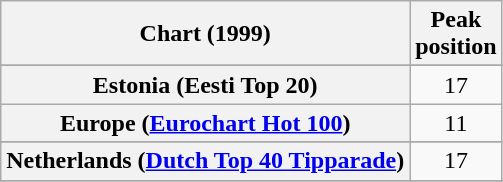<table class="wikitable sortable plainrowheaders" style="text-align:center">
<tr>
<th>Chart (1999)</th>
<th>Peak<br>position</th>
</tr>
<tr>
</tr>
<tr>
<th scope="row">Estonia (Eesti Top 20)</th>
<td align="center">17</td>
</tr>
<tr>
<th scope="row">Europe (<a href='#'>Eurochart Hot 100</a>)</th>
<td>11</td>
</tr>
<tr>
</tr>
<tr>
<th scope="row">Netherlands (<a href='#'>Dutch Top 40 Tipparade</a>)</th>
<td>17</td>
</tr>
<tr>
</tr>
<tr>
</tr>
<tr>
</tr>
<tr>
</tr>
</table>
